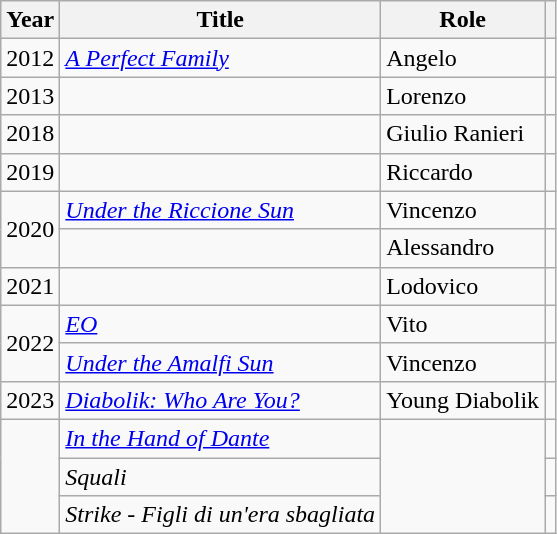<table class="wikitable sortable">
<tr>
<th>Year</th>
<th>Title</th>
<th>Role</th>
<th class="unsortable"></th>
</tr>
<tr>
<td>2012</td>
<td><em><a href='#'>A Perfect Family</a></em></td>
<td>Angelo</td>
<td></td>
</tr>
<tr>
<td>2013</td>
<td></td>
<td>Lorenzo</td>
<td></td>
</tr>
<tr>
<td>2018</td>
<td></td>
<td>Giulio Ranieri</td>
<td></td>
</tr>
<tr>
<td>2019</td>
<td></td>
<td>Riccardo</td>
<td></td>
</tr>
<tr>
<td rowspan="2">2020</td>
<td><em><a href='#'>Under the Riccione Sun</a></em></td>
<td>Vincenzo</td>
<td></td>
</tr>
<tr>
<td></td>
<td>Alessandro</td>
<td></td>
</tr>
<tr>
<td>2021</td>
<td></td>
<td>Lodovico</td>
<td></td>
</tr>
<tr>
<td rowspan="2">2022</td>
<td><em><a href='#'>EO</a></em></td>
<td>Vito</td>
<td></td>
</tr>
<tr>
<td><em><a href='#'>Under the Amalfi Sun</a></em></td>
<td>Vincenzo</td>
<td></td>
</tr>
<tr>
<td>2023</td>
<td><em><a href='#'>Diabolik: Who Are You?</a></em></td>
<td>Young Diabolik</td>
<td></td>
</tr>
<tr>
<td rowspan="3"></td>
<td><em><a href='#'>In the Hand of Dante</a></em></td>
<td rowspan="3"></td>
<td></td>
</tr>
<tr>
<td><em>Squali</em></td>
<td></td>
</tr>
<tr>
<td><em>Strike - Figli di un'era sbagliata</em></td>
<td></td>
</tr>
</table>
